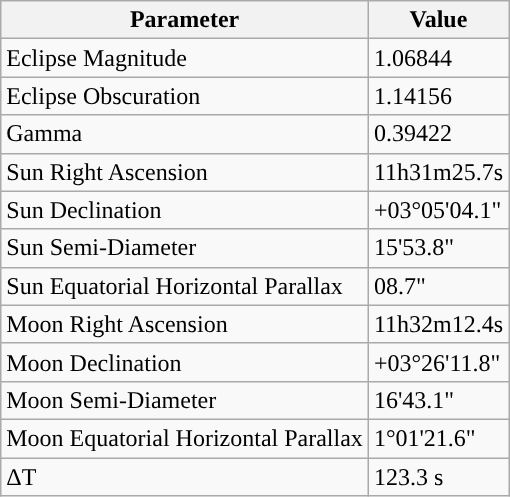<table class="wikitable">
<tr>
<th>Parameter</th>
<th>Value</th>
</tr>
<tr>
<td>Eclipse Magnitude</td>
<td>1.06844</td>
</tr>
<tr>
<td>Eclipse Obscuration</td>
<td>1.14156</td>
</tr>
<tr>
<td>Gamma</td>
<td>0.39422</td>
</tr>
<tr>
<td>Sun Right Ascension</td>
<td>11h31m25.7s</td>
</tr>
<tr>
<td>Sun Declination</td>
<td>+03°05'04.1"</td>
</tr>
<tr>
<td>Sun Semi-Diameter</td>
<td>15'53.8"</td>
</tr>
<tr>
<td>Sun Equatorial Horizontal Parallax</td>
<td>08.7"</td>
</tr>
<tr>
<td>Moon Right Ascension</td>
<td>11h32m12.4s</td>
</tr>
<tr>
<td>Moon Declination</td>
<td>+03°26'11.8"</td>
</tr>
<tr>
<td>Moon Semi-Diameter</td>
<td>16'43.1"</td>
</tr>
<tr>
<td>Moon Equatorial Horizontal Parallax</td>
<td>1°01'21.6"</td>
</tr>
<tr>
<td>ΔT</td>
<td>123.3 s</td>
</tr>
</table>
